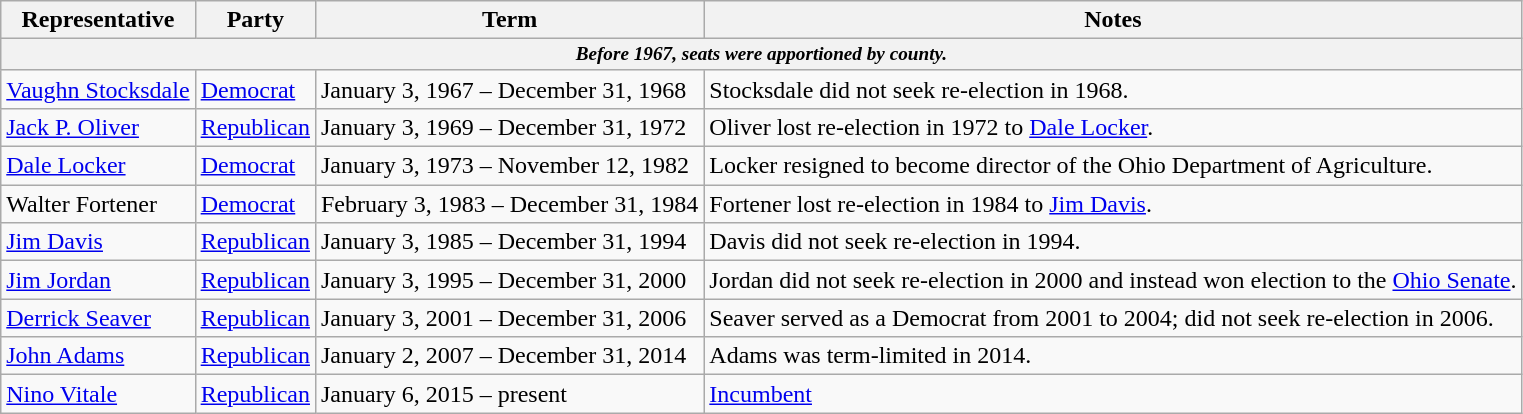<table class=wikitable>
<tr valign=bottom>
<th>Representative</th>
<th>Party</th>
<th>Term</th>
<th>Notes</th>
</tr>
<tr>
<th colspan=5 style="font-size: 80%;"><em>Before 1967, seats were apportioned by county.</em></th>
</tr>
<tr>
<td><a href='#'>Vaughn Stocksdale</a></td>
<td><a href='#'>Democrat</a></td>
<td>January 3, 1967 – December 31, 1968</td>
<td>Stocksdale did not seek re-election in 1968.</td>
</tr>
<tr>
<td><a href='#'>Jack P. Oliver</a></td>
<td><a href='#'>Republican</a></td>
<td>January 3, 1969 – December 31, 1972</td>
<td>Oliver lost re-election in 1972 to <a href='#'>Dale Locker</a>.</td>
</tr>
<tr>
<td><a href='#'>Dale Locker</a></td>
<td><a href='#'>Democrat</a></td>
<td>January 3, 1973 – November 12, 1982</td>
<td>Locker resigned to become director of the Ohio Department of Agriculture.</td>
</tr>
<tr>
<td>Walter Fortener</td>
<td><a href='#'>Democrat</a></td>
<td>February 3, 1983 – December 31, 1984</td>
<td>Fortener lost re-election in 1984 to <a href='#'>Jim Davis</a>.</td>
</tr>
<tr>
<td><a href='#'>Jim Davis</a></td>
<td><a href='#'>Republican</a></td>
<td>January 3, 1985 – December 31, 1994</td>
<td>Davis did not seek re-election in 1994.</td>
</tr>
<tr>
<td><a href='#'>Jim Jordan</a></td>
<td><a href='#'>Republican</a></td>
<td>January 3, 1995 – December 31, 2000</td>
<td>Jordan did not seek re-election in 2000 and instead won election to the <a href='#'>Ohio Senate</a>.</td>
</tr>
<tr>
<td><a href='#'>Derrick Seaver</a></td>
<td><a href='#'>Republican</a></td>
<td>January 3, 2001 – December 31, 2006</td>
<td>Seaver served as a Democrat from 2001 to 2004; did not seek re-election in 2006.</td>
</tr>
<tr>
<td><a href='#'>John Adams</a></td>
<td><a href='#'>Republican</a></td>
<td>January 2, 2007 – December 31, 2014</td>
<td>Adams was term-limited in 2014.</td>
</tr>
<tr>
<td><a href='#'>Nino Vitale</a></td>
<td><a href='#'>Republican</a></td>
<td>January 6, 2015 – present</td>
<td><a href='#'>Incumbent</a></td>
</tr>
</table>
